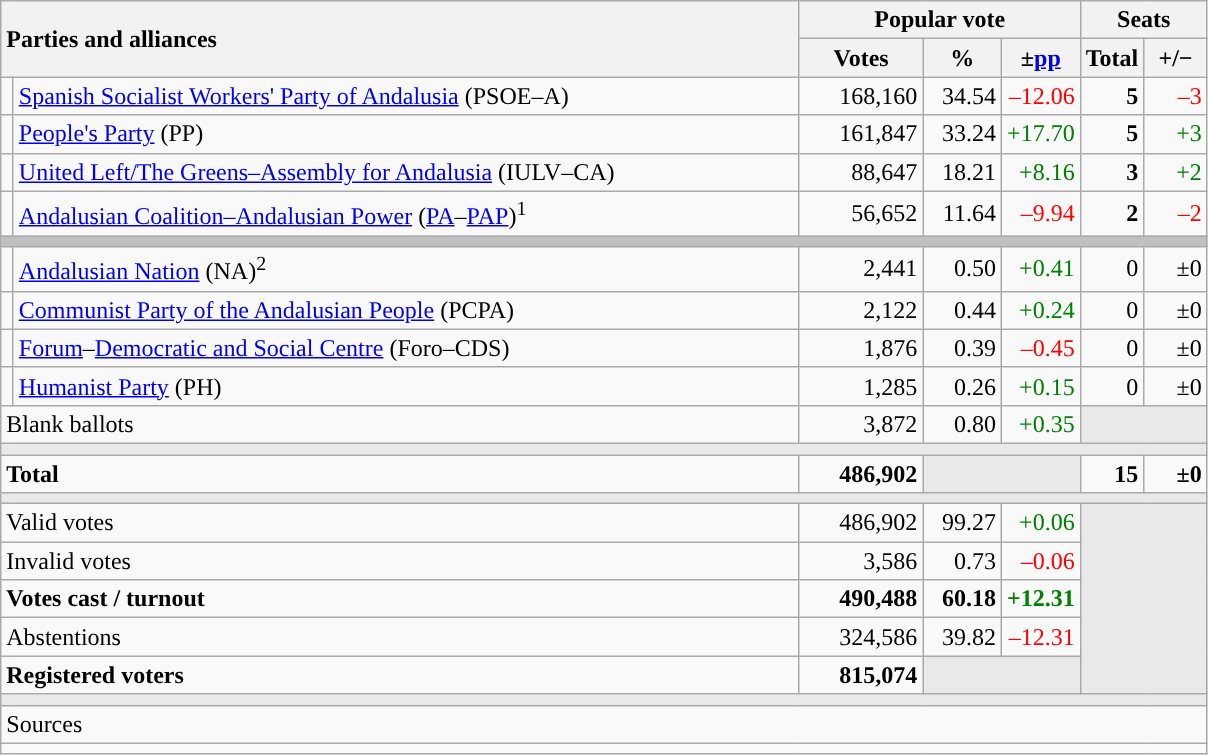<table class="wikitable" style="text-align:right;">
<tr>
<th style="text-align:left;" rowspan="2" colspan="2" width="525">Parties and alliances</th>
<th colspan="3">Popular vote</th>
<th colspan="2">Seats</th>
</tr>
<tr>
<th width="75">Votes</th>
<th width="45">%</th>
<th width="45">±<a href='#'>pp</a></th>
<th width="35">Total</th>
<th width="35">+/−</th>
</tr>
<tr>
<td width="1" style="color:inherit;background:"></td>
<td align="left"><a href='#'>Spanish Socialist Workers' Party of Andalusia</a> (PSOE–A)</td>
<td>168,160</td>
<td>34.54</td>
<td style="color:red;">–12.06</td>
<td><strong>5</strong></td>
<td style="color:red;">–3</td>
</tr>
<tr>
<td style="color:inherit;background:"></td>
<td align="left"><a href='#'>People's Party</a> (PP)</td>
<td>161,847</td>
<td>33.24</td>
<td style="color:green;">+17.70</td>
<td><strong>5</strong></td>
<td style="color:green;">+3</td>
</tr>
<tr>
<td style="color:inherit;background:"></td>
<td align="left"><a href='#'>United Left/The Greens–Assembly for Andalusia</a> (IULV–CA)</td>
<td>88,647</td>
<td>18.21</td>
<td style="color:green;">+8.16</td>
<td><strong>3</strong></td>
<td style="color:green;">+2</td>
</tr>
<tr>
<td style="color:inherit;background:"></td>
<td align="left"><a href='#'>Andalusian Coalition–Andalusian Power</a> (<a href='#'>PA</a>–<a href='#'>PAP</a>)<sup>1</sup></td>
<td>56,652</td>
<td>11.64</td>
<td style="color:red;">–9.94</td>
<td><strong>2</strong></td>
<td style="color:red;">–2</td>
</tr>
<tr>
<td colspan="7" bgcolor="#C0C0C0"></td>
</tr>
<tr>
<td style="color:inherit;background:"></td>
<td align="left"><a href='#'>Andalusian Nation</a> (NA)<sup>2</sup></td>
<td>2,441</td>
<td>0.50</td>
<td style="color:green;">+0.41</td>
<td>0</td>
<td>±0</td>
</tr>
<tr>
<td style="color:inherit;background:"></td>
<td align="left"><a href='#'>Communist Party of the Andalusian People</a> (PCPA)</td>
<td>2,122</td>
<td>0.44</td>
<td style="color:green;">+0.24</td>
<td>0</td>
<td>±0</td>
</tr>
<tr>
<td style="color:inherit;background:"></td>
<td align="left"><a href='#'>Forum</a>–<a href='#'>Democratic and Social Centre</a> (Foro–CDS)</td>
<td>1,876</td>
<td>0.39</td>
<td style="color:red;">–0.45</td>
<td>0</td>
<td>±0</td>
</tr>
<tr>
<td style="color:inherit;background:"></td>
<td align="left"><a href='#'>Humanist Party</a> (PH)</td>
<td>1,285</td>
<td>0.26</td>
<td style="color:green;">+0.15</td>
<td>0</td>
<td>±0</td>
</tr>
<tr>
<td align="left" colspan="2">Blank ballots</td>
<td>3,872</td>
<td>0.80</td>
<td style="color:green;">+0.35</td>
<td bgcolor="#E9E9E9" colspan="2"></td>
</tr>
<tr>
<td colspan="7" bgcolor="#E9E9E9"></td>
</tr>
<tr style="font-weight:bold;">
<td align="left" colspan="2">Total</td>
<td>486,902</td>
<td bgcolor="#E9E9E9" colspan="2"></td>
<td>15</td>
<td>±0</td>
</tr>
<tr>
<td colspan="7" bgcolor="#E9E9E9"></td>
</tr>
<tr>
<td align="left" colspan="2">Valid votes</td>
<td>486,902</td>
<td>99.27</td>
<td style="color:green;">+0.06</td>
<td bgcolor="#E9E9E9" colspan="2" rowspan="5"></td>
</tr>
<tr>
<td align="left" colspan="2">Invalid votes</td>
<td>3,586</td>
<td>0.73</td>
<td style="color:red;">–0.06</td>
</tr>
<tr style="font-weight:bold;">
<td align="left" colspan="2">Votes cast / turnout</td>
<td>490,488</td>
<td>60.18</td>
<td style="color:green;">+12.31</td>
</tr>
<tr>
<td align="left" colspan="2">Abstentions</td>
<td>324,586</td>
<td>39.82</td>
<td style="color:red;">–12.31</td>
</tr>
<tr style="font-weight:bold;">
<td align="left" colspan="2">Registered voters</td>
<td>815,074</td>
<td bgcolor="#E9E9E9" colspan="2"></td>
</tr>
<tr>
<td colspan="7" bgcolor="#E9E9E9"></td>
</tr>
<tr>
<td align="left" colspan="7">Sources</td>
</tr>
<tr>
<td colspan="7" style="text-align:left; max-width:790px;"></td>
</tr>
</table>
